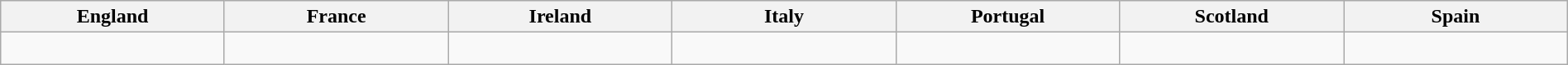<table class="wikitable" style="width:100%;">
<tr>
<th width=14%> England</th>
<th width=14%> France</th>
<th width=14%> Ireland</th>
<th width=14%> Italy</th>
<th width=14%> Portugal</th>
<th width=14%> Scotland</th>
<th width=14%> Spain</th>
</tr>
<tr valign=top>
<td><br></td>
<td><br></td>
<td><br></td>
<td><br></td>
<td><br></td>
<td><br></td>
<td><br></td>
</tr>
</table>
